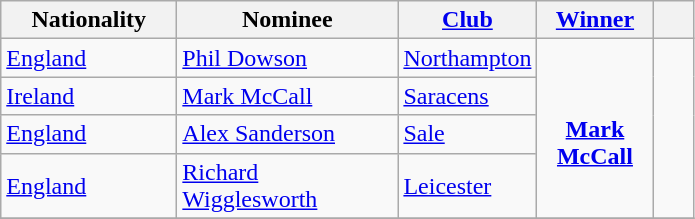<table class="wikitable">
<tr>
<th width=110>Nationality</th>
<th width=140>Nominee</th>
<th width=80><a href='#'>Club</a></th>
<th width=70><a href='#'>Winner</a></th>
<th width=20></th>
</tr>
<tr>
<td> <a href='#'>England</a></td>
<td><a href='#'>Phil Dowson</a></td>
<td><a href='#'>Northampton</a></td>
<td rowspan=4 align=center><br><strong><a href='#'>Mark McCall</a></strong></td>
<td rowspan=4 align=center></td>
</tr>
<tr>
<td> <a href='#'>Ireland</a></td>
<td><a href='#'>Mark McCall</a></td>
<td><a href='#'>Saracens</a></td>
</tr>
<tr>
<td> <a href='#'>England</a></td>
<td><a href='#'>Alex Sanderson</a></td>
<td><a href='#'>Sale</a></td>
</tr>
<tr>
<td> <a href='#'>England</a></td>
<td><a href='#'>Richard Wigglesworth</a></td>
<td><a href='#'>Leicester</a></td>
</tr>
<tr>
</tr>
</table>
